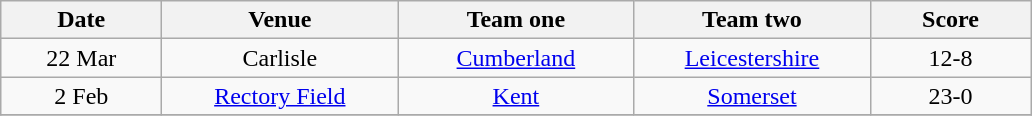<table class="wikitable" style="text-align: center">
<tr>
<th width=100>Date</th>
<th width=150>Venue</th>
<th width=150>Team one</th>
<th width=150>Team two</th>
<th width=100>Score</th>
</tr>
<tr>
<td>22 Mar</td>
<td>Carlisle</td>
<td><a href='#'>Cumberland</a></td>
<td><a href='#'>Leicestershire</a></td>
<td>12-8</td>
</tr>
<tr>
<td>2 Feb</td>
<td><a href='#'>Rectory Field</a></td>
<td><a href='#'>Kent</a></td>
<td><a href='#'>Somerset</a></td>
<td>23-0</td>
</tr>
<tr>
</tr>
</table>
